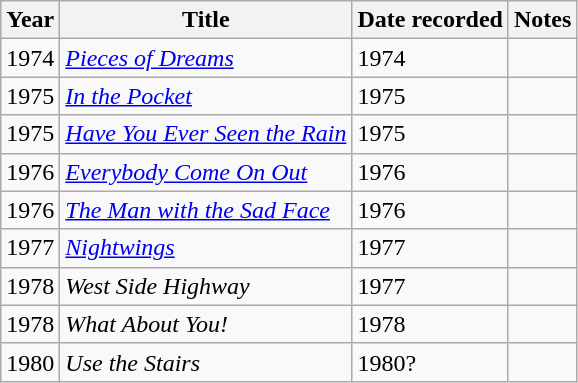<table class="wikitable">
<tr>
<th>Year</th>
<th>Title</th>
<th>Date recorded</th>
<th>Notes</th>
</tr>
<tr>
<td>1974</td>
<td><em><a href='#'>Pieces of Dreams</a></em></td>
<td>1974</td>
<td></td>
</tr>
<tr>
<td>1975</td>
<td><em><a href='#'>In the Pocket</a></em></td>
<td>1975</td>
<td></td>
</tr>
<tr>
<td>1975</td>
<td><em><a href='#'>Have You Ever Seen the Rain</a></em></td>
<td>1975</td>
<td></td>
</tr>
<tr>
<td>1976</td>
<td><em><a href='#'>Everybody Come On Out</a></em></td>
<td>1976</td>
<td></td>
</tr>
<tr>
<td>1976</td>
<td><em><a href='#'>The Man with the Sad Face</a></em></td>
<td>1976</td>
<td></td>
</tr>
<tr>
<td>1977</td>
<td><em><a href='#'>Nightwings</a></em></td>
<td>1977</td>
<td></td>
</tr>
<tr>
<td>1978</td>
<td><em>West Side Highway</em></td>
<td>1977</td>
<td></td>
</tr>
<tr>
<td>1978</td>
<td><em>What About You!</em></td>
<td>1978</td>
<td></td>
</tr>
<tr>
<td>1980</td>
<td><em>Use the Stairs</em></td>
<td>1980?</td>
<td></td>
</tr>
</table>
